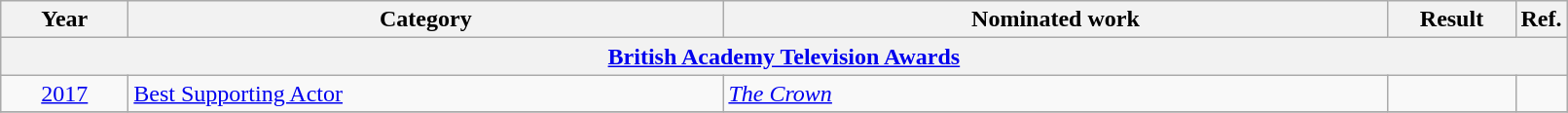<table class=wikitable>
<tr>
<th scope="col" style="width:5em;">Year</th>
<th scope="col" style="width:25em;">Category</th>
<th scope="col" style="width:28em;">Nominated work</th>
<th scope="col" style="width:5em;">Result</th>
<th>Ref.</th>
</tr>
<tr>
<th colspan=5><a href='#'>British Academy Television Awards</a></th>
</tr>
<tr>
<td style="text-align:center;"><a href='#'>2017</a></td>
<td><a href='#'>Best Supporting Actor</a></td>
<td><em><a href='#'>The Crown</a></em></td>
<td></td>
<td style="text-align:center;"></td>
</tr>
<tr>
</tr>
</table>
